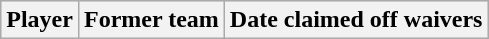<table class="wikitable">
<tr style="text-align:center; background:#ddd;">
<th>Player</th>
<th>Former team</th>
<th>Date claimed off waivers</th>
</tr>
</table>
